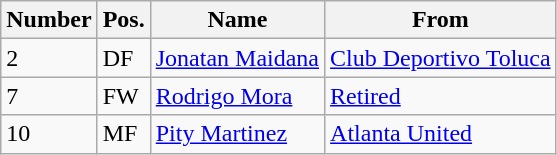<table class="wikitable">
<tr>
<th>Number</th>
<th>Pos.</th>
<th>Name</th>
<th>From</th>
</tr>
<tr>
<td>2</td>
<td>DF</td>
<td> <a href='#'>Jonatan Maidana</a></td>
<td> <a href='#'>Club Deportivo Toluca</a></td>
</tr>
<tr>
<td>7</td>
<td>FW</td>
<td> <a href='#'>Rodrigo Mora</a></td>
<td> <a href='#'>Retired</a></td>
</tr>
<tr>
<td>10</td>
<td>MF</td>
<td> <a href='#'>Pity Martinez</a></td>
<td> <a href='#'>Atlanta United</a></td>
</tr>
</table>
